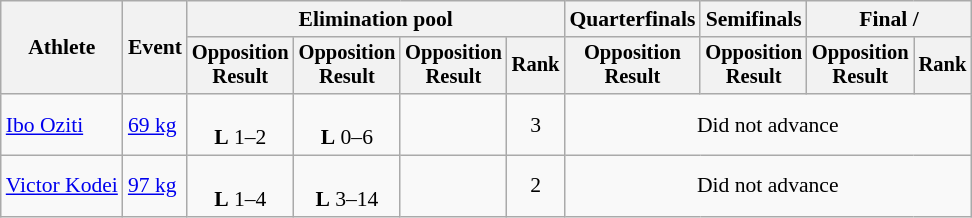<table class=wikitable style=font-size:90%;text-align:center>
<tr>
<th rowspan=2>Athlete</th>
<th rowspan=2>Event</th>
<th colspan=4>Elimination pool</th>
<th>Quarterfinals</th>
<th>Semifinals</th>
<th colspan=2>Final / </th>
</tr>
<tr style=font-size:95%>
<th>Opposition<br>Result</th>
<th>Opposition<br>Result</th>
<th>Opposition<br>Result</th>
<th>Rank</th>
<th>Opposition<br>Result</th>
<th>Opposition<br>Result</th>
<th>Opposition<br>Result</th>
<th>Rank</th>
</tr>
<tr>
<td align=left><a href='#'>Ibo Oziti</a></td>
<td align=left><a href='#'>69 kg</a></td>
<td><br><strong>L</strong> 1–2</td>
<td><br><strong>L</strong> 0–6</td>
<td></td>
<td>3</td>
<td colspan=4>Did not advance</td>
</tr>
<tr>
<td align=left><a href='#'>Victor Kodei</a></td>
<td align=left><a href='#'>97 kg</a></td>
<td><br><strong>L</strong> 1–4</td>
<td><br><strong>L</strong> 3–14</td>
<td></td>
<td>2</td>
<td colspan=4>Did not advance</td>
</tr>
</table>
